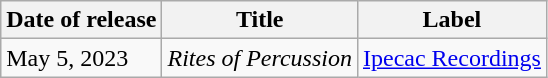<table class="wikitable">
<tr>
<th>Date of release</th>
<th>Title</th>
<th>Label</th>
</tr>
<tr>
<td>May 5, 2023</td>
<td><em>Rites of Percussion</em></td>
<td><a href='#'>Ipecac Recordings</a></td>
</tr>
</table>
